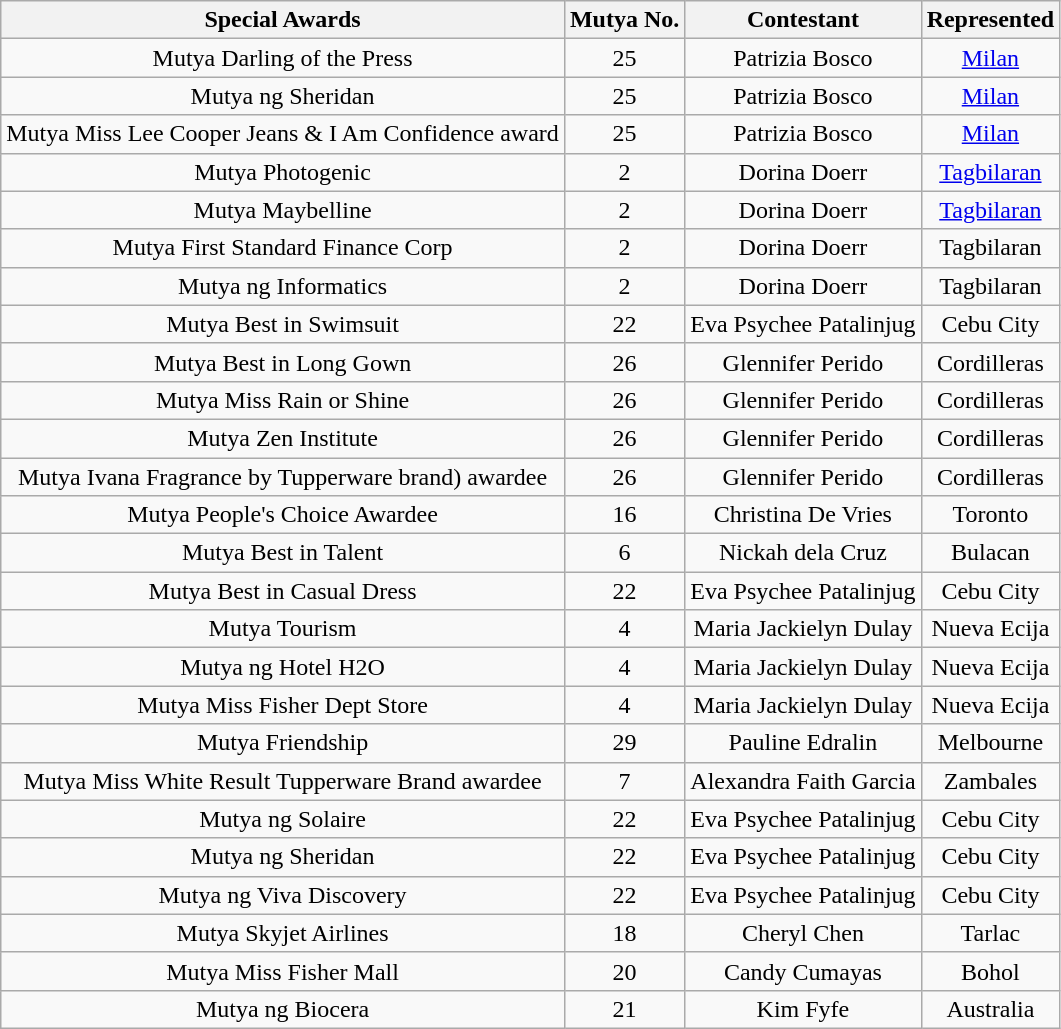<table class="wikitable" style="text-align: center;">
<tr>
<th>Special Awards</th>
<th><strong>Mutya No.</strong></th>
<th>Contestant</th>
<th>Represented</th>
</tr>
<tr>
<td>Mutya Darling of the Press</td>
<td>25</td>
<td>Patrizia Bosco</td>
<td><a href='#'>Milan</a></td>
</tr>
<tr>
<td>Mutya ng Sheridan</td>
<td>25</td>
<td>Patrizia Bosco</td>
<td><a href='#'>Milan</a></td>
</tr>
<tr>
<td>Mutya Miss Lee Cooper Jeans & I Am Confidence award</td>
<td>25</td>
<td>Patrizia Bosco</td>
<td><a href='#'>Milan</a></td>
</tr>
<tr>
<td>Mutya Photogenic</td>
<td>2</td>
<td>Dorina Doerr</td>
<td><a href='#'>Tagbilaran</a></td>
</tr>
<tr>
<td>Mutya Maybelline</td>
<td>2</td>
<td>Dorina Doerr</td>
<td><a href='#'>Tagbilaran</a></td>
</tr>
<tr>
<td>Mutya First Standard Finance Corp</td>
<td>2</td>
<td>Dorina Doerr</td>
<td>Tagbilaran</td>
</tr>
<tr>
<td>Mutya ng Informatics</td>
<td>2</td>
<td>Dorina Doerr</td>
<td>Tagbilaran</td>
</tr>
<tr>
<td>Mutya Best in Swimsuit</td>
<td>22</td>
<td>Eva Psychee Patalinjug</td>
<td>Cebu City</td>
</tr>
<tr>
<td>Mutya Best in Long Gown</td>
<td>26</td>
<td>Glennifer Perido</td>
<td>Cordilleras</td>
</tr>
<tr>
<td>Mutya Miss Rain or Shine</td>
<td>26</td>
<td>Glennifer Perido</td>
<td>Cordilleras</td>
</tr>
<tr>
<td>Mutya Zen Institute</td>
<td>26</td>
<td>Glennifer Perido</td>
<td>Cordilleras</td>
</tr>
<tr>
<td>Mutya Ivana Fragrance by Tupperware brand) awardee</td>
<td>26</td>
<td>Glennifer Perido</td>
<td>Cordilleras</td>
</tr>
<tr>
<td>Mutya People's Choice Awardee</td>
<td>16</td>
<td>Christina De Vries</td>
<td>Toronto</td>
</tr>
<tr>
<td>Mutya Best in Talent</td>
<td>6</td>
<td>Nickah dela Cruz</td>
<td>Bulacan</td>
</tr>
<tr>
<td>Mutya Best in Casual Dress</td>
<td>22</td>
<td>Eva Psychee Patalinjug</td>
<td>Cebu City</td>
</tr>
<tr>
<td>Mutya Tourism</td>
<td>4</td>
<td>Maria Jackielyn Dulay</td>
<td>Nueva Ecija</td>
</tr>
<tr>
<td>Mutya ng Hotel H2O</td>
<td>4</td>
<td>Maria Jackielyn Dulay</td>
<td>Nueva Ecija</td>
</tr>
<tr>
<td>Mutya Miss Fisher Dept Store</td>
<td>4</td>
<td>Maria Jackielyn Dulay</td>
<td>Nueva Ecija</td>
</tr>
<tr>
<td>Mutya Friendship</td>
<td>29</td>
<td>Pauline Edralin</td>
<td>Melbourne</td>
</tr>
<tr>
<td>Mutya Miss White Result Tupperware Brand awardee</td>
<td>7</td>
<td>Alexandra Faith Garcia</td>
<td>Zambales</td>
</tr>
<tr>
<td>Mutya ng Solaire</td>
<td>22</td>
<td>Eva Psychee Patalinjug</td>
<td>Cebu City</td>
</tr>
<tr>
<td>Mutya ng Sheridan</td>
<td>22</td>
<td>Eva Psychee Patalinjug</td>
<td>Cebu City</td>
</tr>
<tr>
<td>Mutya ng Viva Discovery</td>
<td>22</td>
<td>Eva Psychee Patalinjug</td>
<td>Cebu City</td>
</tr>
<tr>
<td>Mutya Skyjet Airlines</td>
<td>18</td>
<td>Cheryl Chen</td>
<td>Tarlac</td>
</tr>
<tr>
<td>Mutya Miss Fisher Mall</td>
<td>20</td>
<td>Candy Cumayas</td>
<td>Bohol</td>
</tr>
<tr>
<td>Mutya ng Biocera</td>
<td>21</td>
<td>Kim Fyfe</td>
<td>Australia</td>
</tr>
</table>
